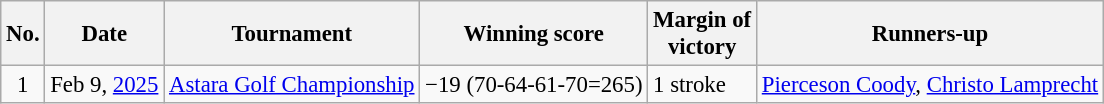<table class="wikitable" style="font-size:95%;">
<tr>
<th>No.</th>
<th>Date</th>
<th>Tournament</th>
<th>Winning score</th>
<th>Margin of<br>victory</th>
<th>Runners-up</th>
</tr>
<tr>
<td align=center>1</td>
<td align=right>Feb 9, <a href='#'>2025</a></td>
<td><a href='#'>Astara Golf Championship</a></td>
<td>−19 (70-64-61-70=265)</td>
<td>1 stroke</td>
<td> <a href='#'>Pierceson Coody</a>,  <a href='#'>Christo Lamprecht</a></td>
</tr>
</table>
